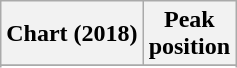<table class="wikitable sortable plainrowheaders" style="text-align:center">
<tr>
<th scope="col">Chart (2018)</th>
<th scope="col">Peak<br> position</th>
</tr>
<tr>
</tr>
<tr>
</tr>
<tr>
</tr>
<tr>
</tr>
</table>
